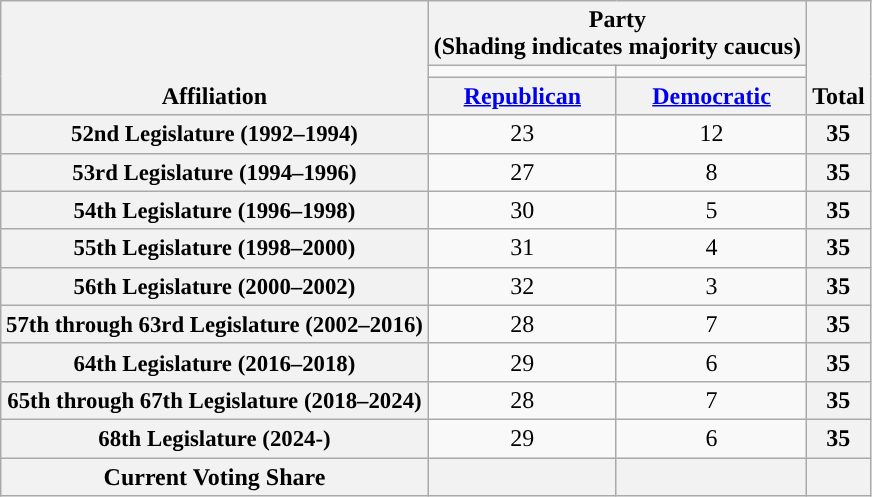<table class=wikitable style="text-align:center">
<tr style="vertical-align:bottom;">
<th rowspan=3>Affiliation</th>
<th colspan=2>Party <div>(Shading indicates majority caucus)</div></th>
<th rowspan=3>Total</th>
</tr>
<tr style="height:5px">
<td style="background-color:"></td>
<td style="background-color:"></td>
</tr>
<tr>
<th><a href='#'>Republican</a></th>
<th><a href='#'>Democratic</a></th>
</tr>
<tr>
<th nowrap style="font-size:95%">52nd Legislature (1992–1994)</th>
<td>23</td>
<td>12</td>
<th>35</th>
</tr>
<tr>
<th nowrap style="font-size:95%">53rd Legislature (1994–1996)</th>
<td>27</td>
<td>8</td>
<th>35</th>
</tr>
<tr>
<th nowrap style="font-size:95%">54th Legislature (1996–1998)</th>
<td>30</td>
<td>5</td>
<th>35</th>
</tr>
<tr>
<th nowrap style="font-size:95%">55th Legislature (1998–2000)</th>
<td>31</td>
<td>4</td>
<th>35</th>
</tr>
<tr>
<th '!nowrap style="font-size:95%">56th Legislature (2000–2002)</th>
<td>32</td>
<td>3</td>
<th>35</th>
</tr>
<tr>
<th '!nowrap style="font-size:95%">57th through 63rd Legislature (2002–2016)</th>
<td>28</td>
<td>7</td>
<th>35</th>
</tr>
<tr>
<th '!nowrap style="font-size:95%">64th Legislature (2016–2018)</th>
<td>29</td>
<td>6</td>
<th>35</th>
</tr>
<tr>
<th '!nowrap style="font-size:95%">65th through 67th Legislature (2018–2024)</th>
<td>28</td>
<td>7</td>
<th>35</th>
</tr>
<tr>
<th '!nowrap style="font-size:95%">68th Legislature (2024-)</th>
<td>29</td>
<td>6</td>
<th>35</th>
</tr>
<tr>
<th>Current Voting Share</th>
<th> </th>
<th> </th>
<th colspan=2></th>
</tr>
</table>
